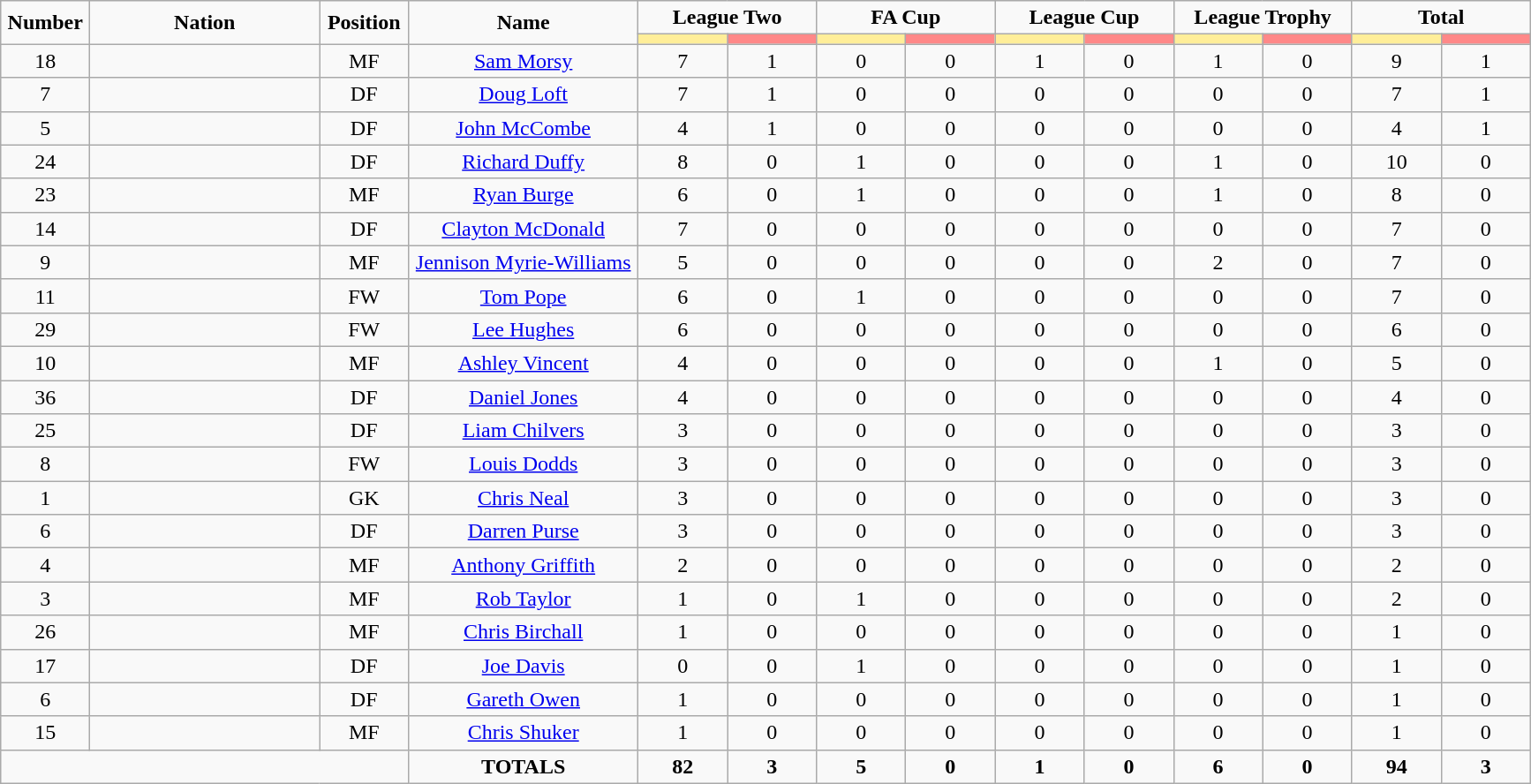<table class="wikitable" style="font-size: 100%; text-align: center;">
<tr>
<td rowspan="2" width="60" align="center"><strong>Number</strong></td>
<td rowspan="2" width="15%" align="center"><strong>Nation</strong></td>
<td rowspan="2" width="60" align="center"><strong>Position</strong></td>
<td rowspan="2" width="15%" align="center"><strong>Name</strong></td>
<td colspan="2" align="center"><strong>League Two</strong></td>
<td colspan="2" align="center"><strong>FA Cup</strong></td>
<td colspan="2" align="center"><strong>League Cup</strong></td>
<td colspan="2" align="center"><strong>League Trophy</strong></td>
<td colspan="2" align="center"><strong>Total</strong></td>
</tr>
<tr>
<th width=60 style="background: #FFEE99"></th>
<th width=60 style="background: #FF8888"></th>
<th width=60 style="background: #FFEE99"></th>
<th width=60 style="background: #FF8888"></th>
<th width=60 style="background: #FFEE99"></th>
<th width=60 style="background: #FF8888"></th>
<th width=60 style="background: #FFEE99"></th>
<th width=60 style="background: #FF8888"></th>
<th width=60 style="background: #FFEE99"></th>
<th width=60 style="background: #FF8888"></th>
</tr>
<tr>
<td>18</td>
<td></td>
<td>MF</td>
<td><a href='#'>Sam Morsy</a></td>
<td>7</td>
<td>1</td>
<td>0</td>
<td>0</td>
<td>1</td>
<td>0</td>
<td>1</td>
<td>0</td>
<td>9</td>
<td>1</td>
</tr>
<tr>
<td>7</td>
<td></td>
<td>DF</td>
<td><a href='#'>Doug Loft</a></td>
<td>7</td>
<td>1</td>
<td>0</td>
<td>0</td>
<td>0</td>
<td>0</td>
<td>0</td>
<td>0</td>
<td>7</td>
<td>1</td>
</tr>
<tr>
<td>5</td>
<td></td>
<td>DF</td>
<td><a href='#'>John McCombe</a></td>
<td>4</td>
<td>1</td>
<td>0</td>
<td>0</td>
<td>0</td>
<td>0</td>
<td>0</td>
<td>0</td>
<td>4</td>
<td>1</td>
</tr>
<tr>
<td>24</td>
<td></td>
<td>DF</td>
<td><a href='#'>Richard Duffy</a></td>
<td>8</td>
<td>0</td>
<td>1</td>
<td>0</td>
<td>0</td>
<td>0</td>
<td>1</td>
<td>0</td>
<td>10</td>
<td>0</td>
</tr>
<tr>
<td>23</td>
<td></td>
<td>MF</td>
<td><a href='#'>Ryan Burge</a></td>
<td>6</td>
<td>0</td>
<td>1</td>
<td>0</td>
<td>0</td>
<td>0</td>
<td>1</td>
<td>0</td>
<td>8</td>
<td>0</td>
</tr>
<tr>
<td>14</td>
<td></td>
<td>DF</td>
<td><a href='#'>Clayton McDonald</a></td>
<td>7</td>
<td>0</td>
<td>0</td>
<td>0</td>
<td>0</td>
<td>0</td>
<td>0</td>
<td>0</td>
<td>7</td>
<td>0</td>
</tr>
<tr>
<td>9</td>
<td></td>
<td>MF</td>
<td><a href='#'>Jennison Myrie-Williams</a></td>
<td>5</td>
<td>0</td>
<td>0</td>
<td>0</td>
<td>0</td>
<td>0</td>
<td>2</td>
<td>0</td>
<td>7</td>
<td>0</td>
</tr>
<tr>
<td>11</td>
<td></td>
<td>FW</td>
<td><a href='#'>Tom Pope</a></td>
<td>6</td>
<td>0</td>
<td>1</td>
<td>0</td>
<td>0</td>
<td>0</td>
<td>0</td>
<td>0</td>
<td>7</td>
<td>0</td>
</tr>
<tr>
<td>29</td>
<td></td>
<td>FW</td>
<td><a href='#'>Lee Hughes</a></td>
<td>6</td>
<td>0</td>
<td>0</td>
<td>0</td>
<td>0</td>
<td>0</td>
<td>0</td>
<td>0</td>
<td>6</td>
<td>0</td>
</tr>
<tr>
<td>10</td>
<td></td>
<td>MF</td>
<td><a href='#'>Ashley Vincent</a></td>
<td>4</td>
<td>0</td>
<td>0</td>
<td>0</td>
<td>0</td>
<td>0</td>
<td>1</td>
<td>0</td>
<td>5</td>
<td>0</td>
</tr>
<tr>
<td>36</td>
<td></td>
<td>DF</td>
<td><a href='#'>Daniel Jones</a></td>
<td>4</td>
<td>0</td>
<td>0</td>
<td>0</td>
<td>0</td>
<td>0</td>
<td>0</td>
<td>0</td>
<td>4</td>
<td>0</td>
</tr>
<tr>
<td>25</td>
<td></td>
<td>DF</td>
<td><a href='#'>Liam Chilvers</a></td>
<td>3</td>
<td>0</td>
<td>0</td>
<td>0</td>
<td>0</td>
<td>0</td>
<td>0</td>
<td>0</td>
<td>3</td>
<td>0</td>
</tr>
<tr>
<td>8</td>
<td></td>
<td>FW</td>
<td><a href='#'>Louis Dodds</a></td>
<td>3</td>
<td>0</td>
<td>0</td>
<td>0</td>
<td>0</td>
<td>0</td>
<td>0</td>
<td>0</td>
<td>3</td>
<td>0</td>
</tr>
<tr>
<td>1</td>
<td></td>
<td>GK</td>
<td><a href='#'>Chris Neal</a></td>
<td>3</td>
<td>0</td>
<td>0</td>
<td>0</td>
<td>0</td>
<td>0</td>
<td>0</td>
<td>0</td>
<td>3</td>
<td>0</td>
</tr>
<tr>
<td>6</td>
<td></td>
<td>DF</td>
<td><a href='#'>Darren Purse</a></td>
<td>3</td>
<td>0</td>
<td>0</td>
<td>0</td>
<td>0</td>
<td>0</td>
<td>0</td>
<td>0</td>
<td>3</td>
<td>0</td>
</tr>
<tr>
<td>4</td>
<td></td>
<td>MF</td>
<td><a href='#'>Anthony Griffith</a></td>
<td>2</td>
<td>0</td>
<td>0</td>
<td>0</td>
<td>0</td>
<td>0</td>
<td>0</td>
<td>0</td>
<td>2</td>
<td>0</td>
</tr>
<tr>
<td>3</td>
<td></td>
<td>MF</td>
<td><a href='#'>Rob Taylor</a></td>
<td>1</td>
<td>0</td>
<td>1</td>
<td>0</td>
<td>0</td>
<td>0</td>
<td>0</td>
<td>0</td>
<td>2</td>
<td>0</td>
</tr>
<tr>
<td>26</td>
<td></td>
<td>MF</td>
<td><a href='#'>Chris Birchall</a></td>
<td>1</td>
<td>0</td>
<td>0</td>
<td>0</td>
<td>0</td>
<td>0</td>
<td>0</td>
<td>0</td>
<td>1</td>
<td>0</td>
</tr>
<tr>
<td>17</td>
<td></td>
<td>DF</td>
<td><a href='#'>Joe Davis</a></td>
<td>0</td>
<td>0</td>
<td>1</td>
<td>0</td>
<td>0</td>
<td>0</td>
<td>0</td>
<td>0</td>
<td>1</td>
<td>0</td>
</tr>
<tr>
<td>6</td>
<td></td>
<td>DF</td>
<td><a href='#'>Gareth Owen</a></td>
<td>1</td>
<td>0</td>
<td>0</td>
<td>0</td>
<td>0</td>
<td>0</td>
<td>0</td>
<td>0</td>
<td>1</td>
<td>0</td>
</tr>
<tr>
<td>15</td>
<td></td>
<td>MF</td>
<td><a href='#'>Chris Shuker</a></td>
<td>1</td>
<td>0</td>
<td>0</td>
<td>0</td>
<td>0</td>
<td>0</td>
<td>0</td>
<td>0</td>
<td>1</td>
<td>0</td>
</tr>
<tr>
<td colspan="3"></td>
<td><strong>TOTALS</strong></td>
<td><strong>82</strong></td>
<td><strong>3</strong></td>
<td><strong>5</strong></td>
<td><strong>0</strong></td>
<td><strong>1</strong></td>
<td><strong>0</strong></td>
<td><strong>6</strong></td>
<td><strong>0</strong></td>
<td><strong>94</strong></td>
<td><strong>3</strong></td>
</tr>
</table>
